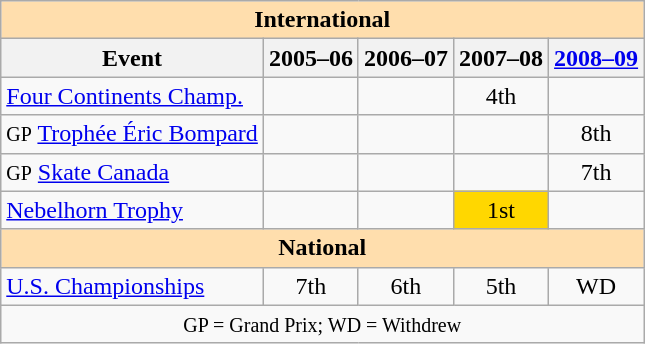<table class="wikitable" style="text-align:center">
<tr>
<th style="background-color: #ffdead; " colspan=5 align=center><strong>International</strong></th>
</tr>
<tr>
<th>Event</th>
<th>2005–06</th>
<th>2006–07</th>
<th>2007–08</th>
<th><a href='#'>2008–09</a></th>
</tr>
<tr>
<td align=left><a href='#'>Four Continents Champ.</a></td>
<td></td>
<td></td>
<td>4th</td>
<td></td>
</tr>
<tr>
<td align=left><small>GP</small> <a href='#'>Trophée Éric Bompard</a></td>
<td></td>
<td></td>
<td></td>
<td>8th</td>
</tr>
<tr>
<td align=left><small>GP</small> <a href='#'>Skate Canada</a></td>
<td></td>
<td></td>
<td></td>
<td>7th</td>
</tr>
<tr>
<td align=left><a href='#'>Nebelhorn Trophy</a></td>
<td></td>
<td></td>
<td bgcolor=gold>1st</td>
<td></td>
</tr>
<tr>
<th style="background-color: #ffdead; " colspan=5 align=center><strong>National</strong></th>
</tr>
<tr>
<td align=left><a href='#'>U.S. Championships</a></td>
<td>7th</td>
<td>6th</td>
<td>5th</td>
<td>WD</td>
</tr>
<tr>
<td colspan=5 align=center><small> GP = Grand Prix; WD = Withdrew </small></td>
</tr>
</table>
